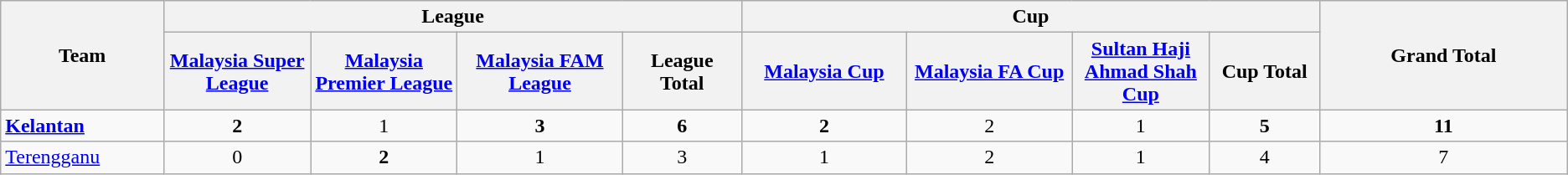<table class="wikitable sortable">
<tr>
<th rowspan=2 width=5%>Team</th>
<th colspan=4 width=20%>League</th>
<th colspan=4 width=20%>Cup</th>
<th rowspan=2 width=9%>Grand Total</th>
</tr>
<tr>
<th width=5% class="sortable"><a href='#'>Malaysia Super League</a></th>
<th width=5% class="sortable"><a href='#'>Malaysia Premier League</a></th>
<th width=6% class="sortable"><a href='#'>Malaysia FAM League</a></th>
<th width=4% class="sortable">League Total</th>
<th width=6% class="sortable"><a href='#'>Malaysia Cup</a></th>
<th width=6% class="sortable"><a href='#'>Malaysia FA Cup</a></th>
<th width=5% class="sortable"><a href='#'>Sultan Haji Ahmad Shah Cup</a></th>
<th width=4% class="sortable">Cup Total</th>
</tr>
<tr>
<td><strong><a href='#'>Kelantan</a></strong></td>
<td align=center><strong>2</strong></td>
<td align=center>1</td>
<td align=center><strong>3</strong></td>
<td align=center><strong>6</strong></td>
<td align=center><strong>2</strong></td>
<td align=center>2</td>
<td align=center>1</td>
<td align=center><strong>5</strong></td>
<td align=center><strong>11</strong></td>
</tr>
<tr>
<td><a href='#'>Terengganu</a></td>
<td align=center>0</td>
<td align=center><strong>2</strong></td>
<td align=center>1</td>
<td align=center>3</td>
<td align=center>1</td>
<td align=center>2</td>
<td align=center>1</td>
<td align=center>4</td>
<td align=center>7</td>
</tr>
</table>
